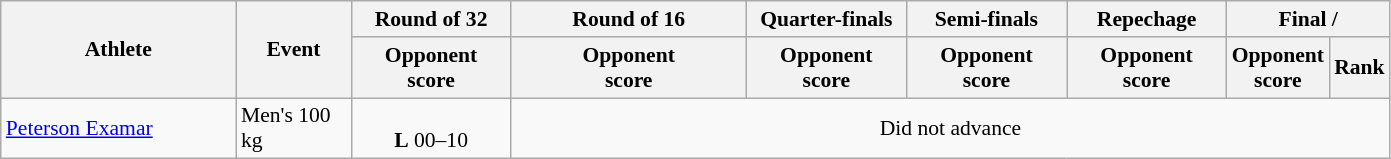<table class="wikitable" style="font-size:90%; text-align:center">
<tr>
<th rowspan="2" width="150">Athlete</th>
<th rowspan="2" width="70">Event</th>
<th width="100">Round of 32</th>
<th width="150">Round of 16</th>
<th width="100">Quarter-finals</th>
<th width="100">Semi-finals</th>
<th width="100">Repechage</th>
<th colspan="2" width="100">Final / </th>
</tr>
<tr>
<th>Opponent<br>score</th>
<th>Opponent<br>score</th>
<th>Opponent<br>score</th>
<th>Opponent<br>score</th>
<th>Opponent<br>score</th>
<th>Opponent<br>score</th>
<th>Rank</th>
</tr>
<tr>
<td align="left"><a href='#'>Peterson Examar</a></td>
<td align="left">Men's 100 kg</td>
<td><br><strong>L</strong> 00–10</td>
<td colspan=7>Did not advance</td>
</tr>
</table>
